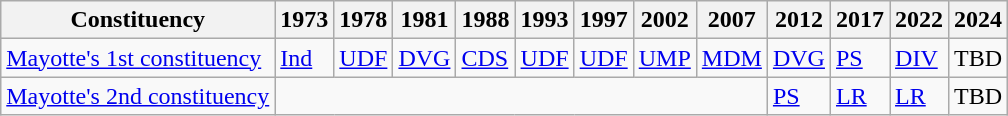<table class="wikitable">
<tr>
<th>Constituency</th>
<th>1973</th>
<th>1978</th>
<th>1981</th>
<th>1988</th>
<th>1993</th>
<th>1997</th>
<th>2002</th>
<th>2007</th>
<th>2012</th>
<th>2017</th>
<th>2022</th>
<th>2024</th>
</tr>
<tr>
<td><a href='#'>Mayotte's 1st constituency</a></td>
<td><a href='#'>Ind</a></td>
<td bgcolor=><a href='#'>UDF</a></td>
<td bgcolor=><a href='#'>DVG</a></td>
<td><a href='#'>CDS</a></td>
<td bgcolor=><a href='#'>UDF</a></td>
<td bgcolor=><a href='#'>UDF</a></td>
<td bgcolor=><a href='#'>UMP</a></td>
<td bgcolor=><a href='#'>MDM</a></td>
<td bgcolor=><a href='#'>DVG</a></td>
<td bgcolor=><a href='#'>PS</a></td>
<td bgcolor=><a href='#'>DIV</a></td>
<td>TBD</td>
</tr>
<tr>
<td><a href='#'>Mayotte's 2nd constituency</a></td>
<td colspan="8"></td>
<td bgcolor=><a href='#'>PS</a></td>
<td bgcolor=><a href='#'>LR</a></td>
<td bgcolor=><a href='#'>LR</a></td>
<td>TBD</td>
</tr>
</table>
